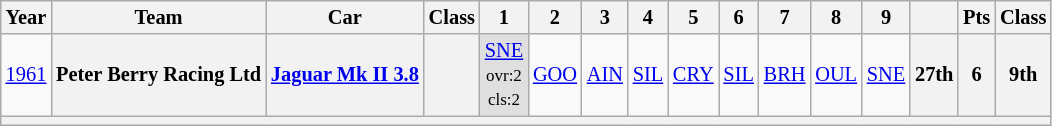<table class="wikitable" style="text-align:center; font-size:85%">
<tr>
<th>Year</th>
<th>Team</th>
<th>Car</th>
<th>Class</th>
<th>1</th>
<th>2</th>
<th>3</th>
<th>4</th>
<th>5</th>
<th>6</th>
<th>7</th>
<th>8</th>
<th>9</th>
<th></th>
<th>Pts</th>
<th>Class</th>
</tr>
<tr>
<td><a href='#'>1961</a></td>
<th>Peter Berry Racing Ltd</th>
<th><a href='#'>Jaguar Mk II 3.8</a></th>
<th><span></span></th>
<td style="background:#DFDFDF;"><a href='#'>SNE</a><br><small>ovr:2<br>cls:2</small></td>
<td><a href='#'>GOO</a></td>
<td><a href='#'>AIN</a></td>
<td><a href='#'>SIL</a></td>
<td><a href='#'>CRY</a></td>
<td><a href='#'>SIL</a></td>
<td><a href='#'>BRH</a></td>
<td><a href='#'>OUL</a></td>
<td><a href='#'>SNE</a></td>
<th>27th</th>
<th>6</th>
<th>9th</th>
</tr>
<tr>
<th colspan="16"></th>
</tr>
</table>
